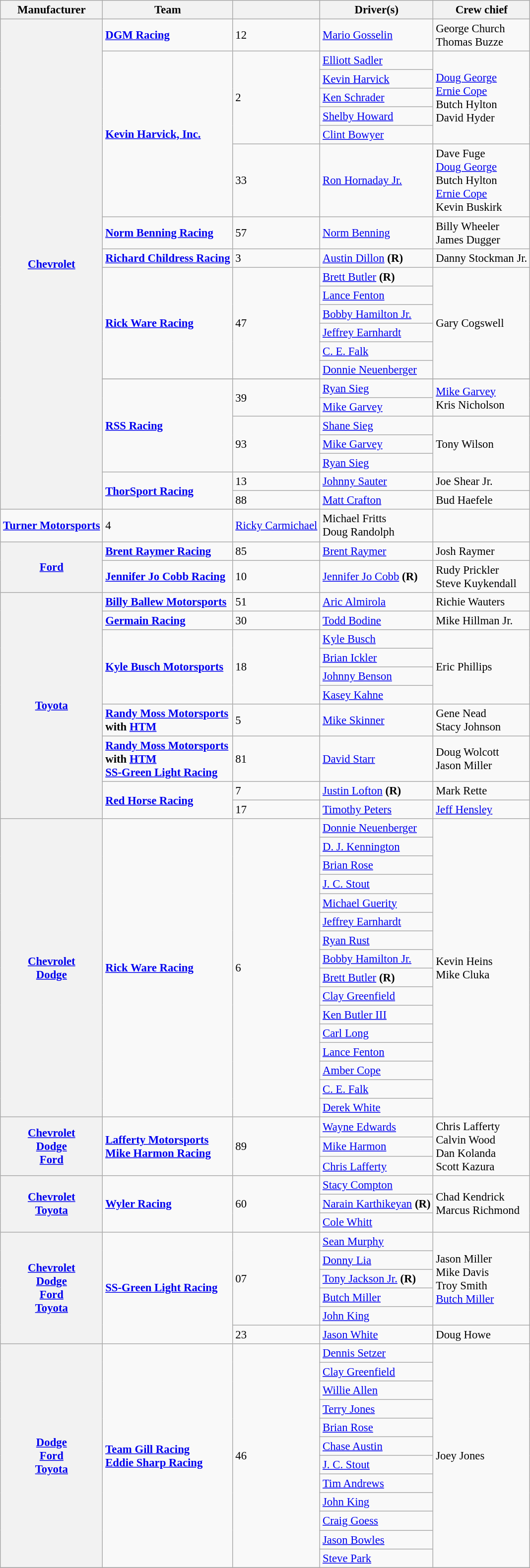<table class="wikitable" style="font-size: 95%;">
<tr>
<th>Manufacturer</th>
<th>Team</th>
<th></th>
<th>Driver(s)</th>
<th>Crew chief</th>
</tr>
<tr>
<th rowspan=23><a href='#'>Chevrolet</a></th>
<td><strong><a href='#'>DGM Racing</a></strong></td>
<td>12</td>
<td><a href='#'>Mario Gosselin</a></td>
<td>George Church <small></small> <br> Thomas Buzze <small></small></td>
</tr>
<tr>
<td rowspan=6><strong><a href='#'>Kevin Harvick, Inc.</a></strong></td>
<td rowspan=5>2</td>
<td><a href='#'>Elliott Sadler</a> <small></small></td>
<td rowspan=5><a href='#'>Doug George</a> <small></small> <br> <a href='#'>Ernie Cope</a> <small></small> <br> Butch Hylton <small></small> <br> David Hyder <small></small></td>
</tr>
<tr>
<td><a href='#'>Kevin Harvick</a> <small></small></td>
</tr>
<tr>
<td><a href='#'>Ken Schrader</a> <small></small></td>
</tr>
<tr>
<td><a href='#'>Shelby Howard</a> <small></small></td>
</tr>
<tr>
<td><a href='#'>Clint Bowyer</a> <small></small></td>
</tr>
<tr>
<td>33</td>
<td><a href='#'>Ron Hornaday Jr.</a></td>
<td>Dave Fuge <small></small> <br> <a href='#'>Doug George</a> <small></small> <br> Butch Hylton <small></small> <br> <a href='#'>Ernie Cope</a> <small></small> <br> Kevin Buskirk <small></small></td>
</tr>
<tr>
<td><strong><a href='#'>Norm Benning Racing</a></strong></td>
<td>57</td>
<td><a href='#'>Norm Benning</a></td>
<td>Billy Wheeler <small></small> <br> James Dugger <small></small></td>
</tr>
<tr>
<td><strong><a href='#'>Richard Childress Racing</a></strong></td>
<td>3</td>
<td><a href='#'>Austin Dillon</a> <strong>(R)</strong></td>
<td>Danny Stockman Jr.</td>
</tr>
<tr>
<td rowspan=6><strong><a href='#'>Rick Ware Racing</a></strong></td>
<td rowspan=6>47</td>
<td><a href='#'>Brett Butler</a> <strong>(R)</strong> <small></small></td>
<td rowspan=6>Gary Cogswell</td>
</tr>
<tr>
<td><a href='#'>Lance Fenton</a> <small></small></td>
</tr>
<tr>
<td><a href='#'>Bobby Hamilton Jr.</a> <small></small></td>
</tr>
<tr>
<td><a href='#'>Jeffrey Earnhardt</a> <small></small></td>
</tr>
<tr>
<td><a href='#'>C. E. Falk</a> <small></small></td>
</tr>
<tr>
<td><a href='#'>Donnie Neuenberger</a> <small></small></td>
</tr>
<tr>
</tr>
<tr>
<td rowspan=5><strong><a href='#'>RSS Racing</a></strong></td>
<td rowspan=2>39</td>
<td><a href='#'>Ryan Sieg</a> <small></small></td>
<td rowspan=2><a href='#'>Mike Garvey</a> <small></small> <br> Kris Nicholson <small></small></td>
</tr>
<tr>
<td><a href='#'>Mike Garvey</a> <small></small></td>
</tr>
<tr>
<td rowspan=3>93</td>
<td><a href='#'>Shane Sieg</a> <small></small></td>
<td rowspan=3>Tony Wilson</td>
</tr>
<tr>
<td><a href='#'>Mike Garvey</a> <small></small></td>
</tr>
<tr>
<td><a href='#'>Ryan Sieg</a> <small></small></td>
</tr>
<tr>
<td rowspan=2><strong><a href='#'>ThorSport Racing</a></strong></td>
<td>13</td>
<td><a href='#'>Johnny Sauter</a></td>
<td>Joe Shear Jr.</td>
</tr>
<tr>
<td>88</td>
<td><a href='#'>Matt Crafton</a></td>
<td>Bud Haefele</td>
</tr>
<tr>
<td><strong><a href='#'>Turner Motorsports</a></strong></td>
<td>4</td>
<td><a href='#'>Ricky Carmichael</a></td>
<td>Michael Fritts <small></small> <br> Doug Randolph <small></small></td>
</tr>
<tr>
<th rowspan=2><a href='#'>Ford</a></th>
<td><strong><a href='#'>Brent Raymer Racing</a></strong></td>
<td>85</td>
<td><a href='#'>Brent Raymer</a></td>
<td>Josh Raymer</td>
</tr>
<tr>
<td><strong><a href='#'>Jennifer Jo Cobb Racing</a></strong></td>
<td>10</td>
<td><a href='#'>Jennifer Jo Cobb</a> <strong>(R)</strong></td>
<td>Rudy Prickler <small></small> <br> Steve Kuykendall <small></small></td>
</tr>
<tr>
<th rowspan=10><a href='#'>Toyota</a></th>
<td><strong><a href='#'>Billy Ballew Motorsports</a></strong></td>
<td>51</td>
<td><a href='#'>Aric Almirola</a></td>
<td>Richie Wauters</td>
</tr>
<tr>
<td><strong><a href='#'>Germain Racing</a></strong></td>
<td>30</td>
<td><a href='#'>Todd Bodine</a></td>
<td>Mike Hillman Jr.</td>
</tr>
<tr>
<td rowspan=4><strong><a href='#'>Kyle Busch Motorsports</a></strong></td>
<td rowspan=4>18</td>
<td><a href='#'>Kyle Busch</a> <small></small></td>
<td rowspan=4>Eric Phillips</td>
</tr>
<tr>
<td><a href='#'>Brian Ickler</a> <small></small></td>
</tr>
<tr>
<td><a href='#'>Johnny Benson</a> <small></small></td>
</tr>
<tr>
<td><a href='#'>Kasey Kahne</a> <small></small></td>
</tr>
<tr>
<td><strong><a href='#'>Randy Moss Motorsports</a> <br>with <a href='#'>HTM</a></strong></td>
<td>5</td>
<td><a href='#'>Mike Skinner</a></td>
<td>Gene Nead <small></small> <br> Stacy Johnson <small></small></td>
</tr>
<tr>
<td><strong><a href='#'>Randy Moss Motorsports</a><br> with <a href='#'>HTM</a></strong> <small></small> <br> <strong><a href='#'>SS-Green Light Racing</a></strong> <small></small></td>
<td>81</td>
<td><a href='#'>David Starr</a></td>
<td>Doug Wolcott <small></small> <br> Jason Miller <small></small></td>
</tr>
<tr>
<td rowspan=2><strong><a href='#'>Red Horse Racing</a></strong></td>
<td>7</td>
<td><a href='#'>Justin Lofton</a> <strong>(R)</strong></td>
<td>Mark Rette</td>
</tr>
<tr>
<td>17</td>
<td><a href='#'>Timothy Peters</a></td>
<td><a href='#'>Jeff Hensley</a></td>
</tr>
<tr>
<th rowspan=16><a href='#'>Chevrolet</a> <br> <a href='#'>Dodge</a></th>
<td rowspan=16><strong><a href='#'>Rick Ware Racing</a></strong></td>
<td rowspan=16>6</td>
<td><a href='#'>Donnie Neuenberger</a> <small></small></td>
<td rowspan=16>Kevin Heins <br> Mike Cluka <br></td>
</tr>
<tr>
<td><a href='#'>D. J. Kennington</a> <small></small></td>
</tr>
<tr>
<td><a href='#'>Brian Rose</a> <small></small></td>
</tr>
<tr>
<td><a href='#'>J. C. Stout</a> <small></small></td>
</tr>
<tr>
<td><a href='#'>Michael Guerity</a> <small></small></td>
</tr>
<tr>
<td><a href='#'>Jeffrey Earnhardt</a> <small></small></td>
</tr>
<tr>
<td><a href='#'>Ryan Rust</a> <small></small></td>
</tr>
<tr>
<td><a href='#'>Bobby Hamilton Jr.</a> <small></small></td>
</tr>
<tr>
<td><a href='#'>Brett Butler</a> <strong>(R)</strong> <small></small></td>
</tr>
<tr>
<td><a href='#'>Clay Greenfield</a> <small></small></td>
</tr>
<tr>
<td><a href='#'>Ken Butler III</a> <small></small></td>
</tr>
<tr>
<td><a href='#'>Carl Long</a> <small></small></td>
</tr>
<tr>
<td><a href='#'>Lance Fenton</a> <small></small></td>
</tr>
<tr>
<td><a href='#'>Amber Cope</a> <small></small></td>
</tr>
<tr>
<td><a href='#'>C. E. Falk</a> <small></small></td>
</tr>
<tr>
<td><a href='#'>Derek White</a> <small></small></td>
</tr>
<tr>
<th rowspan=3><a href='#'>Chevrolet</a> <br> <a href='#'>Dodge</a> <br> <a href='#'>Ford</a></th>
<td rowspan=3><strong><a href='#'>Lafferty Motorsports</a></strong> <br> <strong><a href='#'>Mike Harmon Racing</a></strong></td>
<td rowspan=3>89</td>
<td><a href='#'>Wayne Edwards</a> <small></small></td>
<td rowspan=3>Chris Lafferty <small></small> <br> Calvin Wood <small></small> <br> Dan Kolanda <small></small> <br> Scott Kazura <small></small></td>
</tr>
<tr>
<td><a href='#'>Mike Harmon</a> <small></small></td>
</tr>
<tr>
<td><a href='#'>Chris Lafferty</a> <small></small></td>
</tr>
<tr>
<th rowspan=3><a href='#'>Chevrolet</a> <br> <a href='#'>Toyota</a></th>
<td rowspan=3><strong><a href='#'>Wyler Racing</a></strong></td>
<td rowspan=3>60</td>
<td><a href='#'>Stacy Compton</a> <small></small></td>
<td rowspan=3>Chad Kendrick <small></small> <br> Marcus Richmond <small></small></td>
</tr>
<tr>
<td><a href='#'>Narain Karthikeyan</a> <strong>(R)</strong> <small></small></td>
</tr>
<tr>
<td><a href='#'>Cole Whitt</a> <small></small></td>
</tr>
<tr>
<th rowspan=6><a href='#'>Chevrolet</a> <br> <a href='#'>Dodge</a> <br> <a href='#'>Ford</a> <br> <a href='#'>Toyota</a></th>
<td rowspan=6><strong><a href='#'>SS-Green Light Racing</a></strong></td>
<td rowspan=5>07</td>
<td><a href='#'>Sean Murphy</a> <small></small></td>
<td rowspan=5>Jason Miller <br> Mike Davis <br> Troy Smith <br> <a href='#'>Butch Miller</a></td>
</tr>
<tr>
<td><a href='#'>Donny Lia</a> <small></small></td>
</tr>
<tr>
<td><a href='#'>Tony Jackson Jr.</a> <strong>(R)</strong> <small></small></td>
</tr>
<tr>
<td><a href='#'>Butch Miller</a> <small></small></td>
</tr>
<tr>
<td><a href='#'>John King</a> <small></small></td>
</tr>
<tr>
<td>23</td>
<td><a href='#'>Jason White</a></td>
<td>Doug Howe</td>
</tr>
<tr>
<th rowspan=12><a href='#'>Dodge</a> <br> <a href='#'>Ford</a> <br> <a href='#'>Toyota</a></th>
<td rowspan=12><strong><a href='#'>Team Gill Racing</a></strong> <small></small> <br> <strong><a href='#'>Eddie Sharp Racing</a></strong> <small></small></td>
<td rowspan=12>46</td>
<td><a href='#'>Dennis Setzer</a> <small></small></td>
<td rowspan=12>Joey Jones</td>
</tr>
<tr>
<td><a href='#'>Clay Greenfield</a> <small></small></td>
</tr>
<tr>
<td><a href='#'>Willie Allen</a> <small></small></td>
</tr>
<tr>
<td><a href='#'>Terry Jones</a> <small></small></td>
</tr>
<tr>
<td><a href='#'>Brian Rose</a> <small></small></td>
</tr>
<tr>
<td><a href='#'>Chase Austin</a> <small></small></td>
</tr>
<tr>
<td><a href='#'>J. C. Stout</a> <small></small></td>
</tr>
<tr>
<td><a href='#'>Tim Andrews</a> <small></small></td>
</tr>
<tr>
<td><a href='#'>John King</a> <small></small></td>
</tr>
<tr>
<td><a href='#'>Craig Goess</a> <small></small></td>
</tr>
<tr>
<td><a href='#'>Jason Bowles</a> <small></small></td>
</tr>
<tr>
<td><a href='#'>Steve Park</a> <small></small></td>
</tr>
<tr>
</tr>
</table>
